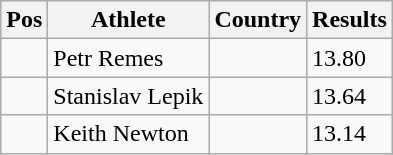<table class="wikitable wikble">
<tr>
<th>Pos</th>
<th>Athlete</th>
<th>Country</th>
<th>Results</th>
</tr>
<tr>
<td align="center"></td>
<td>Petr Remes</td>
<td></td>
<td>13.80</td>
</tr>
<tr>
<td align="center"></td>
<td>Stanislav Lepik</td>
<td></td>
<td>13.64</td>
</tr>
<tr>
<td align="center"></td>
<td>Keith Newton</td>
<td></td>
<td>13.14</td>
</tr>
</table>
